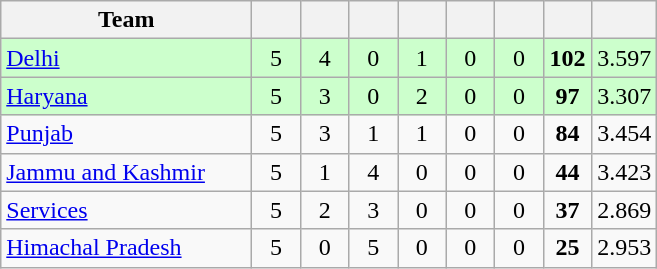<table class="wikitable" style="text-align:center">
<tr>
<th style="width:160px">Team</th>
<th style="width:25px"></th>
<th style="width:25px"></th>
<th style="width:25px"></th>
<th style="width:25px"></th>
<th style="width:25px"></th>
<th style="width:25px"></th>
<th style="width:25px"></th>
<th style="width:25px;"></th>
</tr>
<tr style="background:#cfc;">
<td style="text-align:left"><a href='#'>Delhi</a></td>
<td>5</td>
<td>4</td>
<td>0</td>
<td>1</td>
<td>0</td>
<td>0</td>
<td><strong>102</strong></td>
<td>3.597</td>
</tr>
<tr style="background:#cfc;">
<td style="text-align:left"><a href='#'>Haryana</a></td>
<td>5</td>
<td>3</td>
<td>0</td>
<td>2</td>
<td>0</td>
<td>0</td>
<td><strong>97</strong></td>
<td>3.307</td>
</tr>
<tr>
<td style="text-align:left"><a href='#'>Punjab</a></td>
<td>5</td>
<td>3</td>
<td>1</td>
<td>1</td>
<td>0</td>
<td>0</td>
<td><strong>84</strong></td>
<td>3.454</td>
</tr>
<tr>
<td style="text-align:left"><a href='#'>Jammu and Kashmir</a></td>
<td>5</td>
<td>1</td>
<td>4</td>
<td>0</td>
<td>0</td>
<td>0</td>
<td><strong>44</strong></td>
<td>3.423</td>
</tr>
<tr>
<td style="text-align:left"><a href='#'>Services</a></td>
<td>5</td>
<td>2</td>
<td>3</td>
<td>0</td>
<td>0</td>
<td>0</td>
<td><strong>37</strong></td>
<td>2.869</td>
</tr>
<tr>
<td style="text-align:left"><a href='#'>Himachal Pradesh</a></td>
<td>5</td>
<td>0</td>
<td>5</td>
<td>0</td>
<td>0</td>
<td>0</td>
<td><strong>25</strong></td>
<td>2.953</td>
</tr>
</table>
